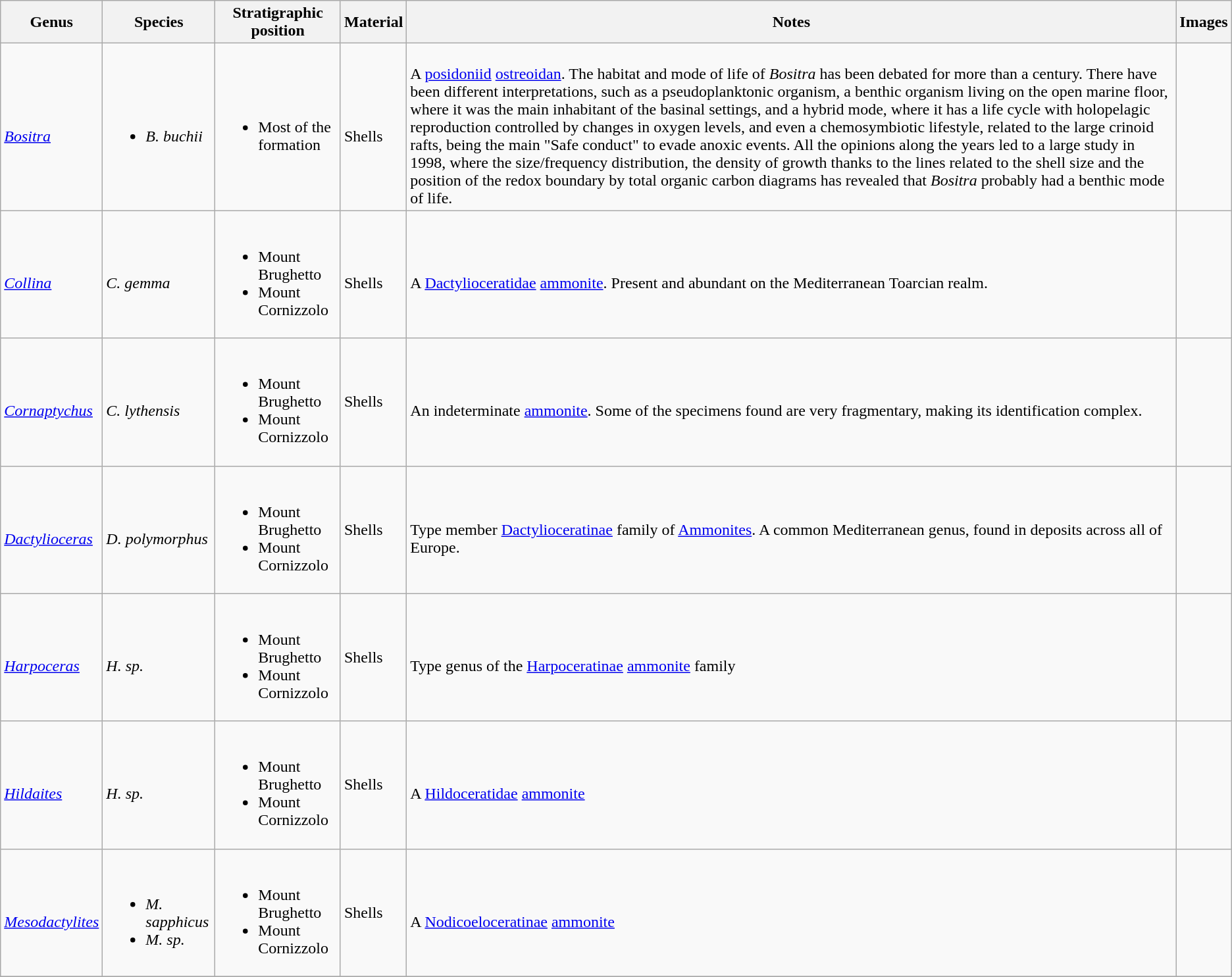<table class = "wikitable">
<tr>
<th>Genus</th>
<th>Species</th>
<th>Stratigraphic position</th>
<th>Material</th>
<th>Notes</th>
<th>Images</th>
</tr>
<tr>
<td><br><em><a href='#'>Bositra</a></em></td>
<td><br><ul><li><em>B. buchii</em></li></ul></td>
<td><br><ul><li>Most of the formation</li></ul></td>
<td><br>Shells</td>
<td><br>A <a href='#'>posidoniid</a> <a href='#'>ostreoidan</a>. The habitat and mode of life of <em>Bositra</em> has been debated for more than a century. There have been different interpretations, such as a pseudoplanktonic organism, a benthic organism living on the open marine floor, where it was the main inhabitant of the basinal settings, and a hybrid mode, where it has a life cycle with holopelagic reproduction controlled by changes in oxygen levels, and even a chemosymbiotic lifestyle, related to the large crinoid rafts, being the main "Safe conduct" to evade anoxic events. All the opinions along the years led to a large study in 1998, where the size/frequency distribution, the density of growth thanks to the lines related to the shell size and the position of the redox boundary by total organic carbon diagrams has revealed that <em>Bositra</em> probably had a benthic mode of life.</td>
<td><br></td>
</tr>
<tr>
<td><br><em><a href='#'>Collina</a></em></td>
<td><br><em>C. gemma</em></td>
<td><br><ul><li>Mount Brughetto</li><li>Mount Cornizzolo</li></ul></td>
<td><br>Shells</td>
<td><br>A  <a href='#'>Dactylioceratidae</a> <a href='#'>ammonite</a>. Present and abundant on the Mediterranean Toarcian realm.</td>
<td></td>
</tr>
<tr>
<td><br><em><a href='#'>Cornaptychus</a></em></td>
<td><br><em>C. lythensis</em></td>
<td><br><ul><li>Mount Brughetto</li><li>Mount Cornizzolo</li></ul></td>
<td>Shells</td>
<td><br>An  indeterminate <a href='#'>ammonite</a>. Some of the specimens found are very fragmentary, making its identification complex.</td>
<td><br></td>
</tr>
<tr>
<td><br><em><a href='#'>Dactylioceras</a></em></td>
<td><br><em>D. polymorphus</em></td>
<td><br><ul><li>Mount Brughetto</li><li>Mount Cornizzolo</li></ul></td>
<td>Shells</td>
<td><br>Type member <a href='#'>Dactylioceratinae</a> family of <a href='#'>Ammonites</a>. A common Mediterranean genus, found in deposits across all of Europe.</td>
<td><br></td>
</tr>
<tr>
<td><br><em><a href='#'>Harpoceras</a></em></td>
<td><br><em>H. sp.</em></td>
<td><br><ul><li>Mount Brughetto</li><li>Mount Cornizzolo</li></ul></td>
<td>Shells</td>
<td><br>Type genus of the  <a href='#'>Harpoceratinae</a> <a href='#'>ammonite</a> family</td>
<td><br></td>
</tr>
<tr>
<td><br><em><a href='#'>Hildaites</a></em></td>
<td><br><em>H. sp.</em></td>
<td><br><ul><li>Mount Brughetto</li><li>Mount Cornizzolo</li></ul></td>
<td>Shells</td>
<td><br>A  <a href='#'>Hildoceratidae</a> <a href='#'>ammonite</a></td>
<td><br></td>
</tr>
<tr>
<td><br><em><a href='#'>Mesodactylites</a></em></td>
<td><br><ul><li><em>M. sapphicus</em></li><li><em>M. sp.</em></li></ul></td>
<td><br><ul><li>Mount Brughetto</li><li>Mount Cornizzolo</li></ul></td>
<td>Shells</td>
<td><br>A  <a href='#'>Nodicoeloceratinae</a> <a href='#'>ammonite</a></td>
<td></td>
</tr>
<tr>
</tr>
</table>
